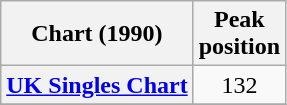<table class="wikitable sortable plainrowheaders">
<tr>
<th scope="col">Chart (1990)</th>
<th scope="col">Peak<br>position</th>
</tr>
<tr>
<th scope="row"><a href='#'>UK Singles Chart</a></th>
<td align="center">132</td>
</tr>
<tr>
</tr>
</table>
